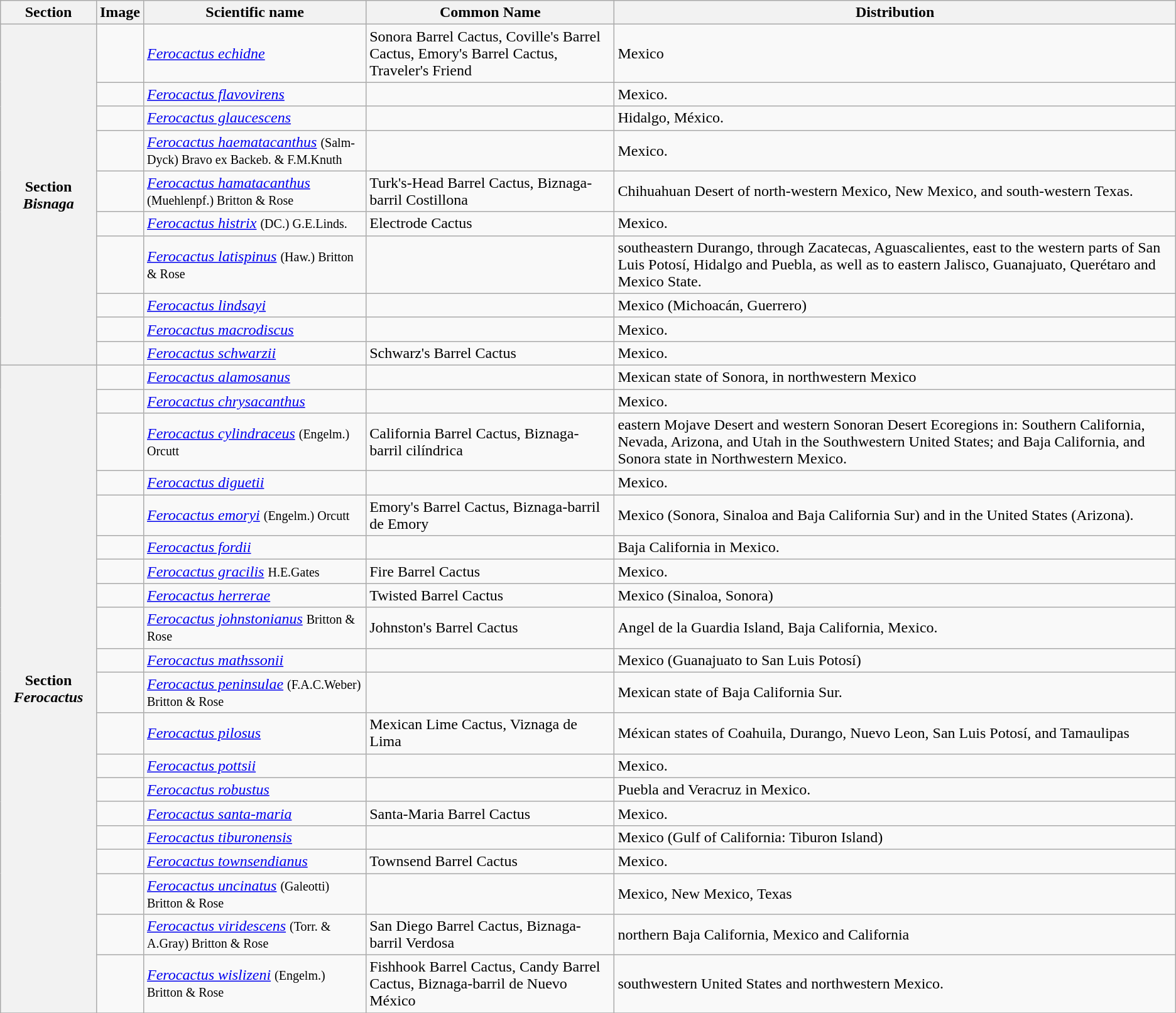<table class="wikitable sortable">
<tr>
<th>Section</th>
<th>Image</th>
<th>Scientific name</th>
<th>Common Name</th>
<th>Distribution</th>
</tr>
<tr>
<th rowspan="10" style="text-align:center;">Section <em>Bisnaga</em></th>
<td></td>
<td><em><a href='#'>Ferocactus echidne</a></em></td>
<td>Sonora Barrel Cactus, Coville's Barrel Cactus, Emory's Barrel Cactus, Traveler's Friend</td>
<td>Mexico</td>
</tr>
<tr>
<td></td>
<td><em><a href='#'>Ferocactus flavovirens</a></em></td>
<td></td>
<td>Mexico.</td>
</tr>
<tr>
<td></td>
<td><em><a href='#'>Ferocactus glaucescens</a></em></td>
<td></td>
<td>Hidalgo, México.</td>
</tr>
<tr>
<td></td>
<td><em><a href='#'>Ferocactus haematacanthus</a></em> <small>(Salm-Dyck) Bravo ex Backeb. & F.M.Knuth</small></td>
<td></td>
<td>Mexico.</td>
</tr>
<tr>
<td></td>
<td><em><a href='#'>Ferocactus hamatacanthus</a></em> <small>(Muehlenpf.) Britton & Rose</small></td>
<td>Turk's-Head Barrel Cactus, Biznaga-barril Costillona</td>
<td>Chihuahuan Desert of north-western Mexico, New Mexico, and south-western Texas.</td>
</tr>
<tr>
<td></td>
<td><em><a href='#'>Ferocactus histrix</a></em> <small>(DC.) G.E.Linds.</small></td>
<td>Electrode Cactus</td>
<td>Mexico.</td>
</tr>
<tr>
<td></td>
<td><em><a href='#'>Ferocactus latispinus</a></em> <small>(Haw.) Britton & Rose</small></td>
<td></td>
<td>southeastern Durango, through Zacatecas, Aguascalientes, east to the western parts of San Luis Potosí, Hidalgo and Puebla, as well as to eastern Jalisco, Guanajuato, Querétaro and Mexico State.</td>
</tr>
<tr>
<td></td>
<td><em><a href='#'>Ferocactus lindsayi </a></em></td>
<td></td>
<td>Mexico (Michoacán, Guerrero)</td>
</tr>
<tr>
<td></td>
<td><em><a href='#'>Ferocactus macrodiscus</a></em></td>
<td></td>
<td>Mexico.</td>
</tr>
<tr>
<td></td>
<td><em><a href='#'>Ferocactus schwarzii</a></em></td>
<td>Schwarz's Barrel Cactus</td>
<td>Mexico.</td>
</tr>
<tr>
<th rowspan="20" style="text-align:center;">Section <em>Ferocactus</em></th>
<td></td>
<td><em><a href='#'>Ferocactus alamosanus</a></em></td>
<td></td>
<td>Mexican state of Sonora, in northwestern Mexico</td>
</tr>
<tr>
<td></td>
<td><em><a href='#'>Ferocactus chrysacanthus</a></em></td>
<td></td>
<td>Mexico.</td>
</tr>
<tr>
<td></td>
<td><em><a href='#'>Ferocactus cylindraceus</a></em> <small>(Engelm.) Orcutt</small></td>
<td>California Barrel Cactus, Biznaga-barril cilíndrica</td>
<td>eastern Mojave Desert and western Sonoran Desert Ecoregions in: Southern California, Nevada, Arizona, and Utah in the Southwestern United States; and Baja California, and Sonora state in Northwestern Mexico.</td>
</tr>
<tr>
<td></td>
<td><em><a href='#'>Ferocactus diguetii</a></em></td>
<td></td>
<td>Mexico.</td>
</tr>
<tr>
<td></td>
<td><em><a href='#'>Ferocactus emoryi</a></em> <small>(Engelm.) Orcutt</small></td>
<td>Emory's Barrel Cactus, Biznaga-barril de Emory</td>
<td>Mexico (Sonora, Sinaloa and Baja California Sur) and in the United States (Arizona).</td>
</tr>
<tr>
<td></td>
<td><em><a href='#'>Ferocactus fordii</a></em></td>
<td></td>
<td>Baja California in Mexico.</td>
</tr>
<tr>
<td></td>
<td><em><a href='#'>Ferocactus gracilis</a></em> <small>H.E.Gates</small></td>
<td>Fire Barrel Cactus</td>
<td>Mexico.</td>
</tr>
<tr>
<td></td>
<td><em><a href='#'>Ferocactus herrerae</a></em></td>
<td>Twisted Barrel Cactus</td>
<td>Mexico (Sinaloa, Sonora)</td>
</tr>
<tr>
<td></td>
<td><em><a href='#'>Ferocactus johnstonianus</a></em> <small>Britton & Rose</small></td>
<td>Johnston's Barrel Cactus</td>
<td>Angel de la Guardia Island, Baja California, Mexico.</td>
</tr>
<tr>
<td></td>
<td><em><a href='#'>Ferocactus mathssonii</a></em></td>
<td></td>
<td>Mexico (Guanajuato to San Luis Potosí)</td>
</tr>
<tr>
<td></td>
<td><em><a href='#'>Ferocactus peninsulae</a></em> <small>(F.A.C.Weber) Britton & Rose</small></td>
<td></td>
<td>Mexican state of Baja California Sur.</td>
</tr>
<tr>
<td></td>
<td><em><a href='#'>Ferocactus pilosus</a></em></td>
<td>Mexican Lime Cactus, Viznaga de Lima</td>
<td>Méxican states of Coahuila, Durango, Nuevo Leon, San Luis Potosí, and Tamaulipas</td>
</tr>
<tr>
<td></td>
<td><em><a href='#'>Ferocactus pottsii</a></em></td>
<td></td>
<td>Mexico.</td>
</tr>
<tr>
<td></td>
<td><em><a href='#'>Ferocactus robustus</a></em></td>
<td></td>
<td>Puebla and Veracruz in Mexico.</td>
</tr>
<tr>
<td></td>
<td><em><a href='#'>Ferocactus santa-maria</a></em></td>
<td>Santa-Maria Barrel Cactus</td>
<td>Mexico.</td>
</tr>
<tr>
<td></td>
<td><em><a href='#'>Ferocactus tiburonensis</a></em></td>
<td></td>
<td>Mexico (Gulf of California: Tiburon Island)</td>
</tr>
<tr>
<td></td>
<td><em><a href='#'>Ferocactus townsendianus</a></em></td>
<td>Townsend Barrel Cactus</td>
<td>Mexico.</td>
</tr>
<tr>
<td></td>
<td><em><a href='#'>Ferocactus uncinatus</a></em> <small>(Galeotti) Britton & Rose</small></td>
<td></td>
<td>Mexico, New Mexico, Texas</td>
</tr>
<tr>
<td></td>
<td><em><a href='#'>Ferocactus viridescens</a></em> <small>(Torr. & A.Gray) Britton & Rose</small></td>
<td>San Diego Barrel Cactus, Biznaga-barril Verdosa</td>
<td>northern Baja California, Mexico and California</td>
</tr>
<tr>
<td></td>
<td><em><a href='#'>Ferocactus wislizeni</a></em> <small>(Engelm.) Britton & Rose</small></td>
<td>Fishhook Barrel Cactus, Candy Barrel Cactus, Biznaga-barril de Nuevo México</td>
<td>southwestern United States and northwestern Mexico.</td>
</tr>
<tr>
</tr>
</table>
